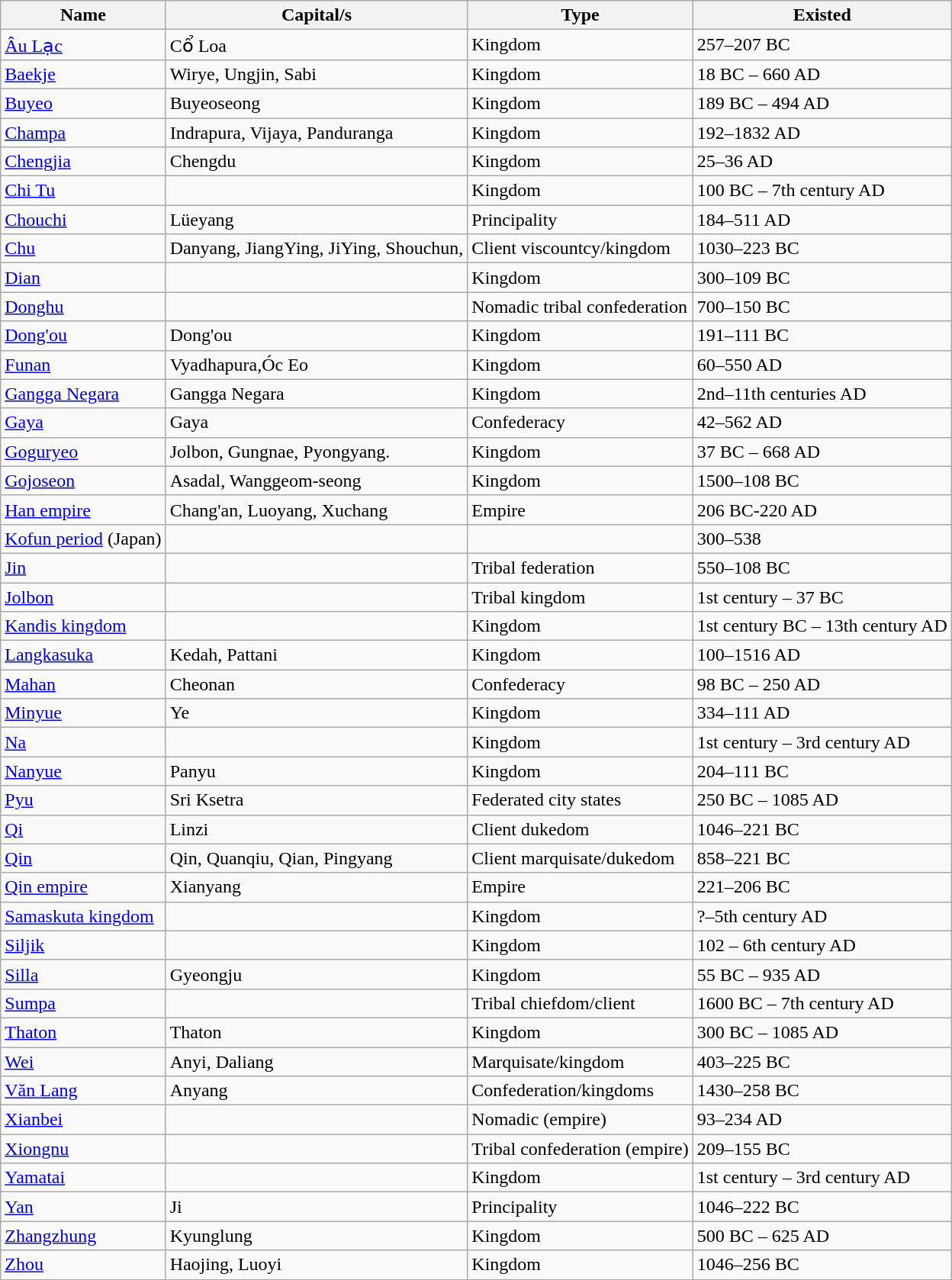<table class="wikitable sortable" border="1">
<tr>
<th>Name</th>
<th>Capital/s</th>
<th>Type</th>
<th>Existed</th>
</tr>
<tr>
<td><a href='#'>Âu Lạc</a></td>
<td>Cổ Loa</td>
<td>Kingdom</td>
<td>257–207 BC</td>
</tr>
<tr>
<td><a href='#'>Baekje</a></td>
<td>Wirye, Ungjin, Sabi</td>
<td>Kingdom</td>
<td>18 BC – 660 AD</td>
</tr>
<tr>
<td><a href='#'>Buyeo</a></td>
<td>Buyeoseong</td>
<td>Kingdom</td>
<td>189 BC – 494 AD</td>
</tr>
<tr>
<td><a href='#'>Champa</a></td>
<td>Indrapura, Vijaya, Panduranga</td>
<td>Kingdom</td>
<td>192–1832 AD</td>
</tr>
<tr>
<td><a href='#'>Chengjia</a></td>
<td>Chengdu</td>
<td>Kingdom</td>
<td>25–36 AD</td>
</tr>
<tr>
<td><a href='#'>Chi Tu</a></td>
<td></td>
<td>Kingdom</td>
<td>100 BC – 7th century AD</td>
</tr>
<tr>
<td><a href='#'>Chouchi</a></td>
<td>Lüeyang</td>
<td>Principality</td>
<td>184–511 AD</td>
</tr>
<tr>
<td><a href='#'>Chu</a></td>
<td>Danyang, JiangYing, JiYing, Shouchun,</td>
<td>Client viscountcy/kingdom</td>
<td>1030–223 BC</td>
</tr>
<tr>
<td><a href='#'>Dian</a></td>
<td></td>
<td>Kingdom</td>
<td>300–109 BC</td>
</tr>
<tr>
<td><a href='#'>Donghu</a></td>
<td></td>
<td>Nomadic tribal confederation</td>
<td>700–150 BC</td>
</tr>
<tr>
<td><a href='#'>Dong'ou</a></td>
<td>Dong'ou</td>
<td>Kingdom</td>
<td>191–111 BC</td>
</tr>
<tr>
<td><a href='#'>Funan</a></td>
<td>Vyadhapura,Óc Eo</td>
<td>Kingdom</td>
<td>60–550 AD</td>
</tr>
<tr>
<td><a href='#'>Gangga Negara</a></td>
<td>Gangga Negara</td>
<td>Kingdom</td>
<td>2nd–11th centuries AD</td>
</tr>
<tr>
<td><a href='#'>Gaya</a></td>
<td>Gaya</td>
<td>Confederacy</td>
<td>42–562 AD</td>
</tr>
<tr>
<td><a href='#'>Goguryeo</a></td>
<td>Jolbon, Gungnae, Pyongyang.</td>
<td>Kingdom</td>
<td>37 BC – 668 AD</td>
</tr>
<tr>
<td><a href='#'>Gojoseon</a></td>
<td>Asadal, Wanggeom-seong</td>
<td>Kingdom</td>
<td>1500–108 BC</td>
</tr>
<tr>
<td><a href='#'>Han empire</a></td>
<td>Chang'an, Luoyang, Xuchang</td>
<td>Empire</td>
<td>206 BC-220 AD</td>
</tr>
<tr>
<td><a href='#'>Kofun period</a> (Japan)</td>
<td></td>
<td></td>
<td>300–538</td>
</tr>
<tr>
<td><a href='#'>Jin</a></td>
<td></td>
<td>Tribal federation</td>
<td>550–108 BC</td>
</tr>
<tr>
<td><a href='#'>Jolbon</a></td>
<td></td>
<td>Tribal kingdom</td>
<td>1st century – 37 BC</td>
</tr>
<tr>
<td><a href='#'>Kandis kingdom</a></td>
<td></td>
<td>Kingdom</td>
<td>1st century BC – 13th century AD</td>
</tr>
<tr>
<td><a href='#'>Langkasuka</a></td>
<td>Kedah, Pattani</td>
<td>Kingdom</td>
<td>100–1516 AD</td>
</tr>
<tr>
<td><a href='#'>Mahan</a></td>
<td>Cheonan</td>
<td>Confederacy</td>
<td>98 BC – 250 AD</td>
</tr>
<tr>
<td><a href='#'>Minyue</a></td>
<td>Ye</td>
<td>Kingdom</td>
<td>334–111 AD</td>
</tr>
<tr>
<td><a href='#'>Na</a></td>
<td></td>
<td>Kingdom</td>
<td>1st century – 3rd century AD</td>
</tr>
<tr>
<td><a href='#'>Nanyue</a></td>
<td>Panyu</td>
<td>Kingdom</td>
<td>204–111 BC</td>
</tr>
<tr>
<td><a href='#'>Pyu</a></td>
<td>Sri Ksetra</td>
<td>Federated city states</td>
<td>250 BC – 1085 AD</td>
</tr>
<tr>
<td><a href='#'>Qi</a></td>
<td>Linzi</td>
<td>Client dukedom</td>
<td>1046–221 BC</td>
</tr>
<tr>
<td><a href='#'>Qin</a></td>
<td>Qin, Quanqiu, Qian, Pingyang</td>
<td>Client marquisate/dukedom</td>
<td>858–221 BC</td>
</tr>
<tr>
<td><a href='#'>Qin empire</a></td>
<td>Xianyang</td>
<td>Empire</td>
<td>221–206 BC</td>
</tr>
<tr>
<td><a href='#'>Samaskuta kingdom</a></td>
<td></td>
<td>Kingdom</td>
<td>?–5th century AD</td>
</tr>
<tr>
<td><a href='#'>Siljik</a></td>
<td></td>
<td>Kingdom</td>
<td>102 – 6th century AD</td>
</tr>
<tr>
<td><a href='#'>Silla</a></td>
<td>Gyeongju</td>
<td>Kingdom</td>
<td>55 BC – 935 AD</td>
</tr>
<tr>
<td><a href='#'>Sumpa</a></td>
<td></td>
<td>Tribal chiefdom/client</td>
<td>1600 BC – 7th century AD</td>
</tr>
<tr>
<td><a href='#'>Thaton</a></td>
<td>Thaton</td>
<td>Kingdom</td>
<td>300 BC – 1085 AD</td>
</tr>
<tr>
<td><a href='#'>Wei</a></td>
<td>Anyi, Daliang</td>
<td>Marquisate/kingdom</td>
<td>403–225 BC</td>
</tr>
<tr>
<td><a href='#'>Văn Lang</a></td>
<td>Anyang</td>
<td>Confederation/kingdoms</td>
<td>1430–258 BC</td>
</tr>
<tr>
<td><a href='#'>Xianbei</a></td>
<td></td>
<td>Nomadic (empire)</td>
<td>93–234 AD</td>
</tr>
<tr>
<td><a href='#'>Xiongnu</a></td>
<td></td>
<td>Tribal confederation (empire)</td>
<td>209–155 BC</td>
</tr>
<tr>
<td><a href='#'>Yamatai</a></td>
<td></td>
<td>Kingdom</td>
<td>1st century – 3rd century AD</td>
</tr>
<tr>
<td><a href='#'>Yan</a></td>
<td>Ji</td>
<td>Principality</td>
<td>1046–222 BC</td>
</tr>
<tr>
<td><a href='#'>Zhangzhung</a></td>
<td>Kyunglung</td>
<td>Kingdom</td>
<td>500 BC – 625 AD</td>
</tr>
<tr>
<td><a href='#'>Zhou</a></td>
<td>Haojing, Luoyi</td>
<td>Kingdom</td>
<td>1046–256 BC</td>
</tr>
<tr>
</tr>
</table>
